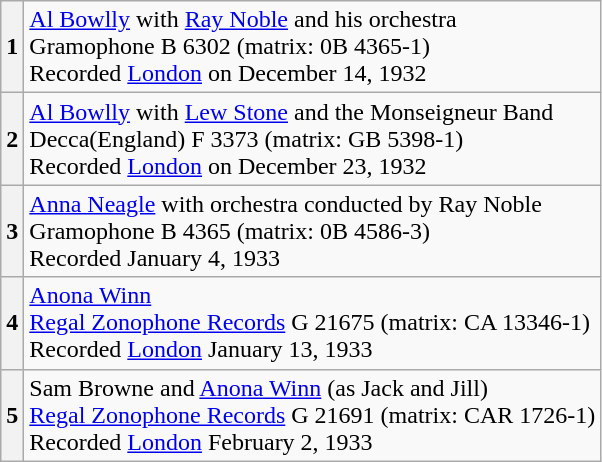<table class="wikitable" |>
<tr>
<th>1</th>
<td><a href='#'>Al Bowlly</a> with <a href='#'>Ray Noble</a> and his orchestra<br>Gramophone B 6302 (matrix: 0B 4365-1)<br>Recorded <a href='#'>London</a> on December 14, 1932</td>
</tr>
<tr>
<th>2</th>
<td><a href='#'>Al Bowlly</a> with <a href='#'>Lew Stone</a> and the Monseigneur Band<br>Decca(England) F 3373 (matrix: GB 5398-1)<br>Recorded <a href='#'>London</a> on December 23, 1932</td>
</tr>
<tr>
<th>3</th>
<td><a href='#'>Anna Neagle</a> with orchestra conducted by Ray Noble<br>Gramophone B 4365 (matrix: 0B 4586-3)<br>Recorded January 4, 1933</td>
</tr>
<tr>
<th>4</th>
<td><a href='#'>Anona Winn</a><br><a href='#'>Regal Zonophone Records</a> G 21675 (matrix: CA 13346-1)<br>Recorded <a href='#'>London</a> January 13, 1933</td>
</tr>
<tr>
<th>5</th>
<td>Sam Browne and <a href='#'>Anona Winn</a> (as Jack and Jill)<br><a href='#'>Regal Zonophone Records</a> G 21691 (matrix: CAR 1726-1)<br>Recorded <a href='#'>London</a> February 2, 1933</td>
</tr>
</table>
